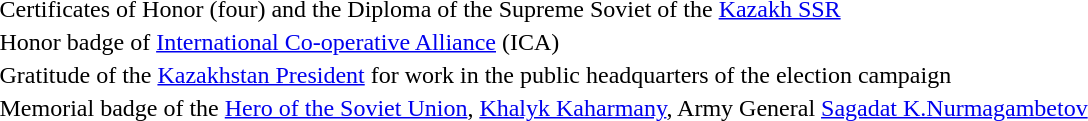<table>
<tr>
<td>Certificates of Honor (four) and the Diploma of the Supreme Soviet of the <a href='#'>Kazakh SSR</a></td>
</tr>
<tr>
<td>Honor badge of <a href='#'>International Co-operative Alliance</a> (ICA)</td>
</tr>
<tr>
<td>Gratitude of the <a href='#'>Kazakhstan President</a> for work in the public headquarters of the election campaign</td>
</tr>
<tr>
<td>Memorial badge of the <a href='#'>Hero of the Soviet Union</a>, <a href='#'>Khalyk Kaharmany</a>, Army General <a href='#'>Sagadat K.Nurmagambetov</a></td>
</tr>
</table>
